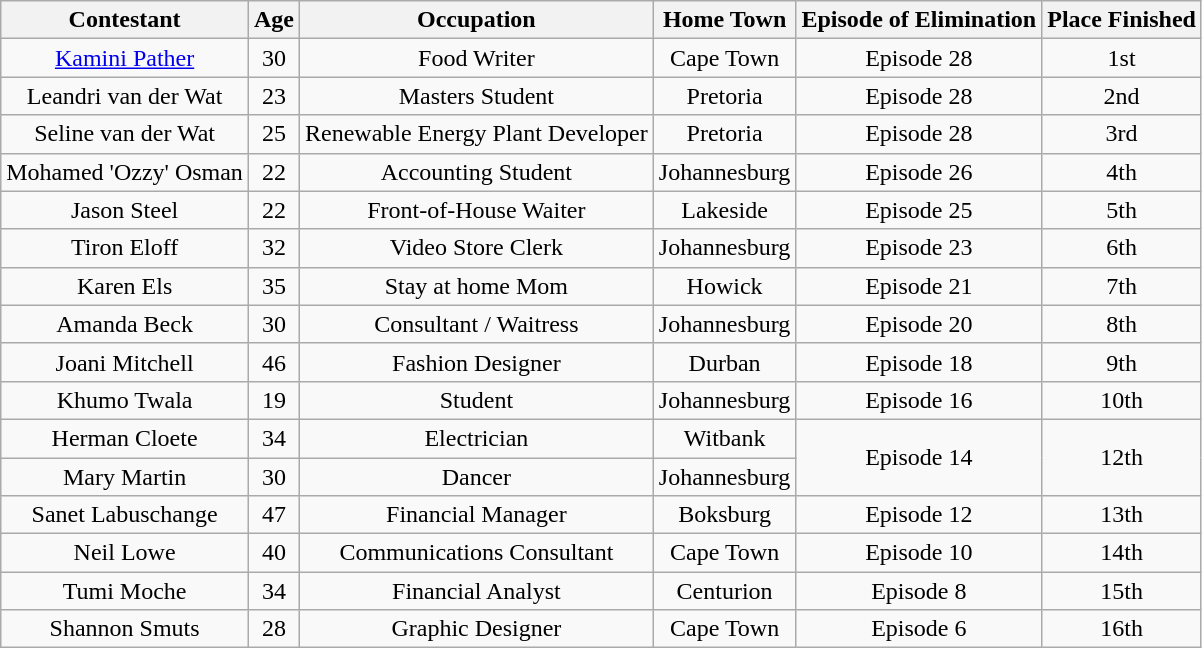<table class="wikitable sortable" style="text-align:center">
<tr>
<th>Contestant</th>
<th>Age</th>
<th>Occupation</th>
<th>Home Town</th>
<th>Episode of Elimination</th>
<th>Place Finished</th>
</tr>
<tr>
<td><a href='#'>Kamini Pather</a></td>
<td>30</td>
<td>Food Writer</td>
<td>Cape Town</td>
<td>Episode 28</td>
<td>1st</td>
</tr>
<tr>
<td>Leandri van der Wat</td>
<td>23</td>
<td>Masters Student</td>
<td>Pretoria</td>
<td>Episode 28</td>
<td>2nd</td>
</tr>
<tr>
<td>Seline van der Wat</td>
<td>25</td>
<td>Renewable Energy Plant Developer</td>
<td>Pretoria</td>
<td>Episode 28</td>
<td>3rd</td>
</tr>
<tr>
<td>Mohamed 'Ozzy' Osman</td>
<td>22</td>
<td>Accounting Student</td>
<td>Johannesburg</td>
<td>Episode 26</td>
<td>4th</td>
</tr>
<tr>
<td>Jason Steel</td>
<td>22</td>
<td>Front-of-House Waiter</td>
<td>Lakeside</td>
<td>Episode 25</td>
<td>5th</td>
</tr>
<tr>
<td>Tiron Eloff</td>
<td>32</td>
<td>Video Store Clerk</td>
<td>Johannesburg</td>
<td>Episode 23</td>
<td>6th</td>
</tr>
<tr>
<td>Karen Els</td>
<td>35</td>
<td>Stay at home Mom</td>
<td>Howick</td>
<td>Episode 21</td>
<td>7th</td>
</tr>
<tr>
<td>Amanda Beck</td>
<td>30</td>
<td>Consultant / Waitress</td>
<td>Johannesburg</td>
<td>Episode 20</td>
<td>8th</td>
</tr>
<tr>
<td>Joani Mitchell</td>
<td>46</td>
<td>Fashion Designer</td>
<td>Durban</td>
<td>Episode 18</td>
<td>9th</td>
</tr>
<tr>
<td>Khumo Twala</td>
<td>19</td>
<td>Student</td>
<td>Johannesburg</td>
<td>Episode 16</td>
<td>10th</td>
</tr>
<tr>
<td>Herman Cloete</td>
<td>34</td>
<td>Electrician</td>
<td>Witbank</td>
<td rowspan="2">Episode 14</td>
<td rowspan="2">12th</td>
</tr>
<tr>
<td>Mary Martin</td>
<td>30</td>
<td>Dancer</td>
<td>Johannesburg</td>
</tr>
<tr>
<td>Sanet Labuschange</td>
<td>47</td>
<td>Financial Manager</td>
<td>Boksburg</td>
<td>Episode 12</td>
<td>13th</td>
</tr>
<tr>
<td>Neil Lowe</td>
<td>40</td>
<td>Communications Consultant</td>
<td>Cape Town</td>
<td>Episode 10</td>
<td>14th</td>
</tr>
<tr>
<td>Tumi Moche</td>
<td>34</td>
<td>Financial Analyst</td>
<td>Centurion</td>
<td>Episode 8</td>
<td>15th</td>
</tr>
<tr>
<td>Shannon Smuts</td>
<td>28</td>
<td>Graphic Designer</td>
<td>Cape Town</td>
<td>Episode 6</td>
<td>16th</td>
</tr>
</table>
